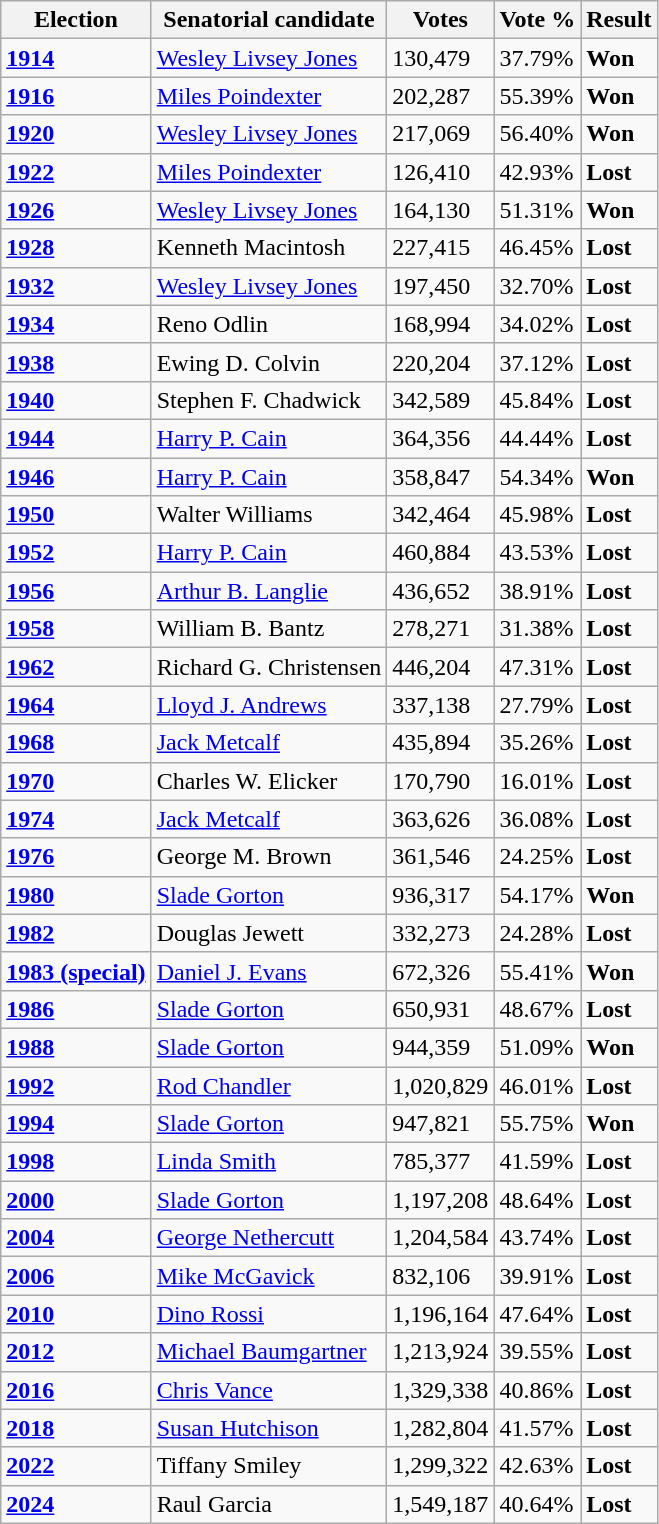<table class="wikitable">
<tr>
<th>Election</th>
<th>Senatorial candidate</th>
<th>Votes</th>
<th>Vote %</th>
<th>Result</th>
</tr>
<tr>
<td><strong><a href='#'>1914</a></strong></td>
<td><a href='#'>Wesley Livsey Jones</a></td>
<td>130,479</td>
<td>37.79%</td>
<td><strong>Won</strong> </td>
</tr>
<tr>
<td><strong><a href='#'>1916</a></strong></td>
<td><a href='#'>Miles Poindexter</a></td>
<td>202,287</td>
<td>55.39%</td>
<td><strong>Won</strong> </td>
</tr>
<tr>
<td><strong><a href='#'>1920</a></strong></td>
<td><a href='#'>Wesley Livsey Jones</a></td>
<td>217,069</td>
<td>56.40%</td>
<td><strong>Won</strong> </td>
</tr>
<tr>
<td><strong><a href='#'>1922</a></strong></td>
<td><a href='#'>Miles Poindexter</a></td>
<td>126,410</td>
<td>42.93%</td>
<td><strong>Lost</strong> </td>
</tr>
<tr>
<td><strong><a href='#'>1926</a></strong></td>
<td><a href='#'>Wesley Livsey Jones</a></td>
<td>164,130</td>
<td>51.31%</td>
<td><strong>Won</strong> </td>
</tr>
<tr>
<td><strong><a href='#'>1928</a></strong></td>
<td>Kenneth Macintosh</td>
<td>227,415</td>
<td>46.45%</td>
<td><strong>Lost</strong> </td>
</tr>
<tr>
<td><strong><a href='#'>1932</a></strong></td>
<td><a href='#'>Wesley Livsey Jones</a></td>
<td>197,450</td>
<td>32.70%</td>
<td><strong>Lost</strong> </td>
</tr>
<tr>
<td><strong><a href='#'>1934</a></strong></td>
<td>Reno Odlin</td>
<td>168,994</td>
<td>34.02%</td>
<td><strong>Lost</strong> </td>
</tr>
<tr>
<td><strong><a href='#'>1938</a></strong></td>
<td>Ewing D. Colvin</td>
<td>220,204</td>
<td>37.12%</td>
<td><strong>Lost</strong> </td>
</tr>
<tr>
<td><strong><a href='#'>1940</a></strong></td>
<td>Stephen F. Chadwick</td>
<td>342,589</td>
<td>45.84%</td>
<td><strong>Lost</strong> </td>
</tr>
<tr>
<td><strong><a href='#'>1944</a></strong></td>
<td><a href='#'>Harry P. Cain</a></td>
<td>364,356</td>
<td>44.44%</td>
<td><strong>Lost</strong> </td>
</tr>
<tr>
<td><strong><a href='#'>1946</a></strong></td>
<td><a href='#'>Harry P. Cain</a></td>
<td>358,847</td>
<td>54.34%</td>
<td><strong>Won</strong> </td>
</tr>
<tr>
<td><strong><a href='#'>1950</a></strong></td>
<td>Walter Williams</td>
<td>342,464</td>
<td>45.98%</td>
<td><strong>Lost</strong> </td>
</tr>
<tr>
<td><strong><a href='#'>1952</a></strong></td>
<td><a href='#'>Harry P. Cain</a></td>
<td>460,884</td>
<td>43.53%</td>
<td><strong>Lost</strong> </td>
</tr>
<tr>
<td><strong><a href='#'>1956</a></strong></td>
<td><a href='#'>Arthur B. Langlie</a></td>
<td>436,652</td>
<td>38.91%</td>
<td><strong>Lost</strong> </td>
</tr>
<tr>
<td><strong><a href='#'>1958</a></strong></td>
<td>William B. Bantz</td>
<td>278,271</td>
<td>31.38%</td>
<td><strong>Lost</strong> </td>
</tr>
<tr>
<td><strong><a href='#'>1962</a></strong></td>
<td>Richard G. Christensen</td>
<td>446,204</td>
<td>47.31%</td>
<td><strong>Lost</strong> </td>
</tr>
<tr>
<td><strong><a href='#'>1964</a></strong></td>
<td><a href='#'>Lloyd J. Andrews</a></td>
<td>337,138</td>
<td>27.79%</td>
<td><strong>Lost</strong> </td>
</tr>
<tr>
<td><strong><a href='#'>1968</a></strong></td>
<td><a href='#'>Jack Metcalf</a></td>
<td>435,894</td>
<td>35.26%</td>
<td><strong>Lost</strong> </td>
</tr>
<tr>
<td><strong><a href='#'>1970</a></strong></td>
<td>Charles W. Elicker</td>
<td>170,790</td>
<td>16.01%</td>
<td><strong>Lost</strong> </td>
</tr>
<tr>
<td><strong><a href='#'>1974</a></strong></td>
<td><a href='#'>Jack Metcalf</a></td>
<td>363,626</td>
<td>36.08%</td>
<td><strong>Lost</strong> </td>
</tr>
<tr>
<td><strong><a href='#'>1976</a></strong></td>
<td>George M. Brown</td>
<td>361,546</td>
<td>24.25%</td>
<td><strong>Lost</strong> </td>
</tr>
<tr>
<td><strong><a href='#'>1980</a></strong></td>
<td><a href='#'>Slade Gorton</a></td>
<td>936,317</td>
<td>54.17%</td>
<td><strong>Won</strong> </td>
</tr>
<tr>
<td><strong><a href='#'>1982</a></strong></td>
<td>Douglas Jewett</td>
<td>332,273</td>
<td>24.28%</td>
<td><strong>Lost</strong> </td>
</tr>
<tr>
<td><strong><a href='#'>1983 (special)</a></strong></td>
<td><a href='#'>Daniel J. Evans</a></td>
<td>672,326</td>
<td>55.41%</td>
<td><strong>Won</strong> </td>
</tr>
<tr>
<td><strong><a href='#'>1986</a></strong></td>
<td><a href='#'>Slade Gorton</a></td>
<td>650,931</td>
<td>48.67%</td>
<td><strong>Lost</strong> </td>
</tr>
<tr>
<td><strong><a href='#'>1988</a></strong></td>
<td><a href='#'>Slade Gorton</a></td>
<td>944,359</td>
<td>51.09%</td>
<td><strong>Won</strong> </td>
</tr>
<tr>
<td><strong><a href='#'>1992</a></strong></td>
<td><a href='#'>Rod Chandler</a></td>
<td>1,020,829</td>
<td>46.01%</td>
<td><strong>Lost</strong> </td>
</tr>
<tr>
<td><strong><a href='#'>1994</a></strong></td>
<td><a href='#'>Slade Gorton</a></td>
<td>947,821</td>
<td>55.75%</td>
<td><strong>Won</strong> </td>
</tr>
<tr>
<td><strong><a href='#'>1998</a></strong></td>
<td><a href='#'>Linda Smith</a></td>
<td>785,377</td>
<td>41.59%</td>
<td><strong>Lost</strong> </td>
</tr>
<tr>
<td><strong><a href='#'>2000</a></strong></td>
<td><a href='#'>Slade Gorton</a></td>
<td>1,197,208</td>
<td>48.64%</td>
<td><strong>Lost</strong> </td>
</tr>
<tr>
<td><strong><a href='#'>2004</a></strong></td>
<td><a href='#'>George Nethercutt</a></td>
<td>1,204,584</td>
<td>43.74%</td>
<td><strong>Lost</strong> </td>
</tr>
<tr>
<td><strong><a href='#'>2006</a></strong></td>
<td><a href='#'>Mike McGavick</a></td>
<td>832,106</td>
<td>39.91%</td>
<td><strong>Lost</strong> </td>
</tr>
<tr>
<td><strong><a href='#'>2010</a></strong></td>
<td><a href='#'>Dino Rossi</a></td>
<td>1,196,164</td>
<td>47.64%</td>
<td><strong>Lost</strong> </td>
</tr>
<tr>
<td><strong><a href='#'>2012</a></strong></td>
<td><a href='#'>Michael Baumgartner</a></td>
<td>1,213,924</td>
<td>39.55%</td>
<td><strong>Lost</strong> </td>
</tr>
<tr>
<td><strong><a href='#'>2016</a></strong></td>
<td><a href='#'>Chris Vance</a></td>
<td>1,329,338</td>
<td>40.86%</td>
<td><strong>Lost</strong> </td>
</tr>
<tr>
<td><strong><a href='#'>2018</a></strong></td>
<td><a href='#'>Susan Hutchison</a></td>
<td>1,282,804</td>
<td>41.57%</td>
<td><strong>Lost</strong> </td>
</tr>
<tr>
<td><strong><a href='#'>2022</a></strong></td>
<td>Tiffany Smiley</td>
<td>1,299,322</td>
<td>42.63%</td>
<td><strong>Lost</strong> </td>
</tr>
<tr>
<td><strong><a href='#'>2024</a></strong></td>
<td>Raul Garcia</td>
<td>1,549,187</td>
<td>40.64%</td>
<td><strong>Lost</strong> </td>
</tr>
</table>
